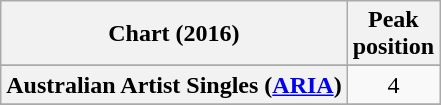<table class="wikitable sortable plainrowheaders" style="text-align:center">
<tr>
<th scope="col">Chart (2016)</th>
<th scope="col">Peak<br> position</th>
</tr>
<tr>
</tr>
<tr>
<th scope="row">Australian Artist Singles (<a href='#'>ARIA</a>)</th>
<td>4</td>
</tr>
<tr>
</tr>
</table>
